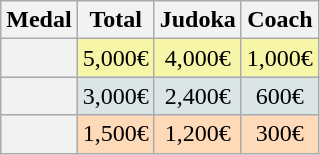<table class=wikitable style="text-align:center;">
<tr>
<th>Medal</th>
<th>Total</th>
<th>Judoka</th>
<th>Coach</th>
</tr>
<tr bgcolor=F7F6A8>
<th></th>
<td>5,000€</td>
<td>4,000€</td>
<td>1,000€</td>
</tr>
<tr bgcolor=DCE5E5>
<th></th>
<td>3,000€</td>
<td>2,400€</td>
<td>600€</td>
</tr>
<tr bgcolor=FFDAB9>
<th></th>
<td>1,500€</td>
<td>1,200€</td>
<td>300€</td>
</tr>
</table>
